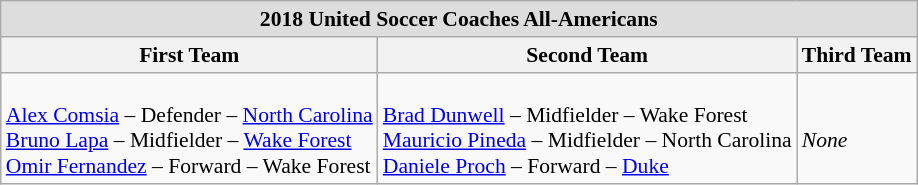<table class="wikitable" style="white-space:nowrap; font-size:90%;">
<tr>
<td colspan="7" style="text-align:center; background:#ddd;"><strong>2018 United Soccer Coaches All-Americans</strong></td>
</tr>
<tr>
<th>First Team</th>
<th>Second Team</th>
<th>Third Team</th>
</tr>
<tr>
<td><br><a href='#'>Alex Comsia</a> – Defender – <a href='#'>North Carolina</a> <br>
<a href='#'>Bruno Lapa</a> – Midfielder – <a href='#'>Wake Forest</a> <br>
<a href='#'>Omir Fernandez</a> – Forward – Wake Forest</td>
<td><br><a href='#'>Brad Dunwell</a> – Midfielder – Wake Forest <br>
<a href='#'>Mauricio Pineda</a> – Midfielder – North Carolina <br>
<a href='#'>Daniele Proch</a> – Forward – <a href='#'>Duke</a></td>
<td><br><em>None</em></td>
</tr>
</table>
